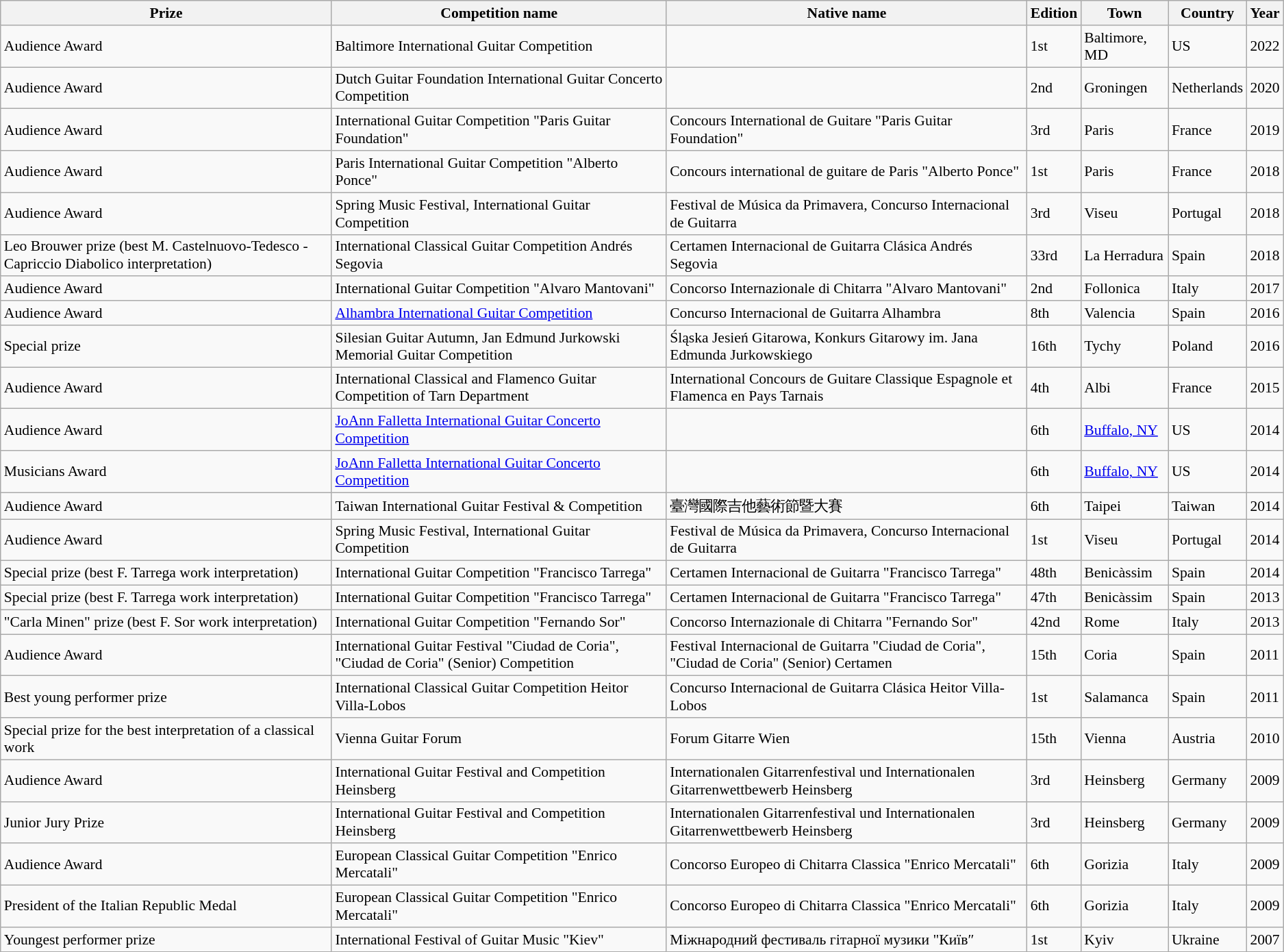<table class="wikitable sortable" style="font-size: 90%;">
<tr>
<th>Prize</th>
<th>Competition name</th>
<th>Native name</th>
<th>Edition</th>
<th>Town</th>
<th>Country</th>
<th>Year</th>
</tr>
<tr>
<td>Audience Award</td>
<td>Baltimore International Guitar Competition</td>
<td></td>
<td>1st</td>
<td>Baltimore, MD</td>
<td>US</td>
<td>2022</td>
</tr>
<tr>
<td>Audience Award</td>
<td>Dutch Guitar Foundation International Guitar Concerto Competition</td>
<td></td>
<td>2nd</td>
<td>Groningen</td>
<td>Netherlands</td>
<td>2020</td>
</tr>
<tr>
<td>Audience Award</td>
<td>International Guitar Competition "Paris Guitar Foundation"</td>
<td>Concours International de Guitare "Paris Guitar Foundation"</td>
<td>3rd</td>
<td>Paris</td>
<td>France</td>
<td>2019</td>
</tr>
<tr>
<td>Audience Award</td>
<td>Paris International Guitar Competition "Alberto Ponce"</td>
<td>Concours international de guitare de Paris "Alberto Ponce"</td>
<td>1st</td>
<td>Paris</td>
<td>France</td>
<td>2018</td>
</tr>
<tr>
<td>Audience Award</td>
<td>Spring Music Festival, International Guitar Competition</td>
<td>Festival de Música da Primavera, Concurso Internacional de Guitarra</td>
<td>3rd</td>
<td>Viseu</td>
<td>Portugal</td>
<td>2018</td>
</tr>
<tr>
<td>Leo Brouwer prize (best M. Castelnuovo-Tedesco - Capriccio Diabolico interpretation)</td>
<td>International Classical Guitar Competition Andrés Segovia</td>
<td>Certamen Internacional de Guitarra Clásica Andrés Segovia</td>
<td>33rd</td>
<td>La Herradura</td>
<td>Spain</td>
<td>2018</td>
</tr>
<tr>
<td>Audience Award</td>
<td>International Guitar Competition "Alvaro Mantovani"</td>
<td>Concorso Internazionale di Chitarra "Alvaro Mantovani"</td>
<td>2nd</td>
<td>Follonica</td>
<td>Italy</td>
<td>2017</td>
</tr>
<tr>
<td>Audience Award</td>
<td><a href='#'>Alhambra International Guitar Competition</a></td>
<td>Concurso Internacional de Guitarra Alhambra</td>
<td>8th</td>
<td>Valencia</td>
<td>Spain</td>
<td>2016</td>
</tr>
<tr>
<td>Special prize</td>
<td>Silesian Guitar Autumn, Jan Edmund Jurkowski Memorial Guitar Competition</td>
<td>Śląska Jesień Gitarowa, Konkurs Gitarowy im. Jana Edmunda Jurkowskiego</td>
<td>16th</td>
<td>Tychy</td>
<td>Poland</td>
<td>2016</td>
</tr>
<tr>
<td>Audience Award</td>
<td>International Classical and Flamenco Guitar Competition of Tarn Department</td>
<td>International Concours de Guitare Classique Espagnole et Flamenca en Pays Tarnais</td>
<td>4th</td>
<td>Albi</td>
<td>France</td>
<td>2015</td>
</tr>
<tr>
<td>Audience Award</td>
<td><a href='#'>JoAnn Falletta International Guitar Concerto Competition</a></td>
<td></td>
<td>6th</td>
<td><a href='#'>Buffalo, NY</a></td>
<td>US</td>
<td>2014</td>
</tr>
<tr>
<td>Musicians Award</td>
<td><a href='#'>JoAnn Falletta International Guitar Concerto Competition</a></td>
<td></td>
<td>6th</td>
<td><a href='#'>Buffalo, NY</a></td>
<td>US</td>
<td>2014</td>
</tr>
<tr>
<td>Audience Award</td>
<td>Taiwan International Guitar Festival & Competition</td>
<td>臺灣國際吉他藝術節暨大賽</td>
<td>6th</td>
<td>Taipei</td>
<td>Taiwan</td>
<td>2014</td>
</tr>
<tr>
<td>Audience Award</td>
<td>Spring Music Festival, International Guitar Competition</td>
<td>Festival de Música da Primavera, Concurso Internacional de Guitarra</td>
<td>1st</td>
<td>Viseu</td>
<td>Portugal</td>
<td>2014</td>
</tr>
<tr>
<td>Special prize (best F. Tarrega work interpretation)</td>
<td>International Guitar Competition "Francisco Tarrega"</td>
<td>Certamen Internacional de Guitarra "Francisco Tarrega"</td>
<td>48th</td>
<td>Benicàssim</td>
<td>Spain</td>
<td>2014</td>
</tr>
<tr>
<td>Special prize (best F. Tarrega work interpretation)</td>
<td>International Guitar Competition "Francisco Tarrega"</td>
<td>Certamen Internacional de Guitarra "Francisco Tarrega"</td>
<td>47th</td>
<td>Benicàssim</td>
<td>Spain</td>
<td>2013</td>
</tr>
<tr>
<td>"Carla Minen" prize (best F. Sor work interpretation)</td>
<td>International Guitar Competition "Fernando Sor"</td>
<td>Concorso Internazionale di Chitarra "Fernando Sor"</td>
<td>42nd</td>
<td>Rome</td>
<td>Italy</td>
<td>2013</td>
</tr>
<tr>
<td>Audience Award</td>
<td>International Guitar Festival "Ciudad de Coria", "Ciudad de Coria" (Senior) Competition</td>
<td>Festival Internacional de Guitarra "Ciudad de Coria", "Ciudad de Coria" (Senior) Certamen</td>
<td>15th</td>
<td>Coria</td>
<td>Spain</td>
<td>2011</td>
</tr>
<tr>
<td>Best young performer prize</td>
<td>International Classical Guitar Competition Heitor Villa-Lobos</td>
<td>Concurso Internacional de Guitarra Clásica Heitor Villa-Lobos</td>
<td>1st</td>
<td>Salamanca</td>
<td>Spain</td>
<td>2011</td>
</tr>
<tr>
<td>Special prize for the best interpretation of a classical work</td>
<td>Vienna Guitar Forum</td>
<td>Forum Gitarre Wien</td>
<td>15th</td>
<td>Vienna</td>
<td>Austria</td>
<td>2010</td>
</tr>
<tr>
<td>Audience Award</td>
<td>International Guitar Festival and Competition Heinsberg</td>
<td>Internationalen Gitarrenfestival und Internationalen Gitarrenwettbewerb Heinsberg</td>
<td>3rd</td>
<td>Heinsberg</td>
<td>Germany</td>
<td>2009</td>
</tr>
<tr>
<td>Junior Jury Prize</td>
<td>International Guitar Festival and Competition Heinsberg</td>
<td>Internationalen Gitarrenfestival und Internationalen Gitarrenwettbewerb Heinsberg</td>
<td>3rd</td>
<td>Heinsberg</td>
<td>Germany</td>
<td>2009</td>
</tr>
<tr>
<td>Audience Award</td>
<td>European Classical Guitar Competition "Enrico Mercatali"</td>
<td>Concorso Europeo di Chitarra Classica "Enrico Mercatali"</td>
<td>6th</td>
<td>Gorizia</td>
<td>Italy</td>
<td>2009</td>
</tr>
<tr>
<td>President of the Italian Republic Medal</td>
<td>European Classical Guitar Competition "Enrico Mercatali"</td>
<td>Concorso Europeo di Chitarra Classica "Enrico Mercatali"</td>
<td>6th</td>
<td>Gorizia</td>
<td>Italy</td>
<td>2009</td>
</tr>
<tr>
<td>Youngest performer prize</td>
<td>International Festival of Guitar Music "Kiev"</td>
<td>Міжнародний фестиваль гітарної музики "Київ″</td>
<td>1st</td>
<td>Kyiv</td>
<td>Ukraine</td>
<td>2007</td>
</tr>
</table>
